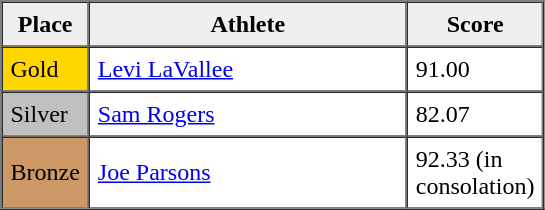<table border=1 cellpadding=5 cellspacing=0>
<tr>
<th style="background:#efefef;" width="20">Place</th>
<th style="background:#efefef;" width="200">Athlete</th>
<th style="background:#efefef;" width="20">Score</th>
</tr>
<tr align=left>
<td style="background:gold;">Gold</td>
<td><a href='#'>Levi LaVallee</a></td>
<td>91.00</td>
</tr>
<tr align=left>
<td style="background:silver;">Silver</td>
<td><a href='#'>Sam Rogers</a></td>
<td>82.07</td>
</tr>
<tr align=left>
<td style="background:#CC9966;">Bronze</td>
<td><a href='#'>Joe Parsons</a></td>
<td>92.33 (in consolation)</td>
</tr>
</table>
